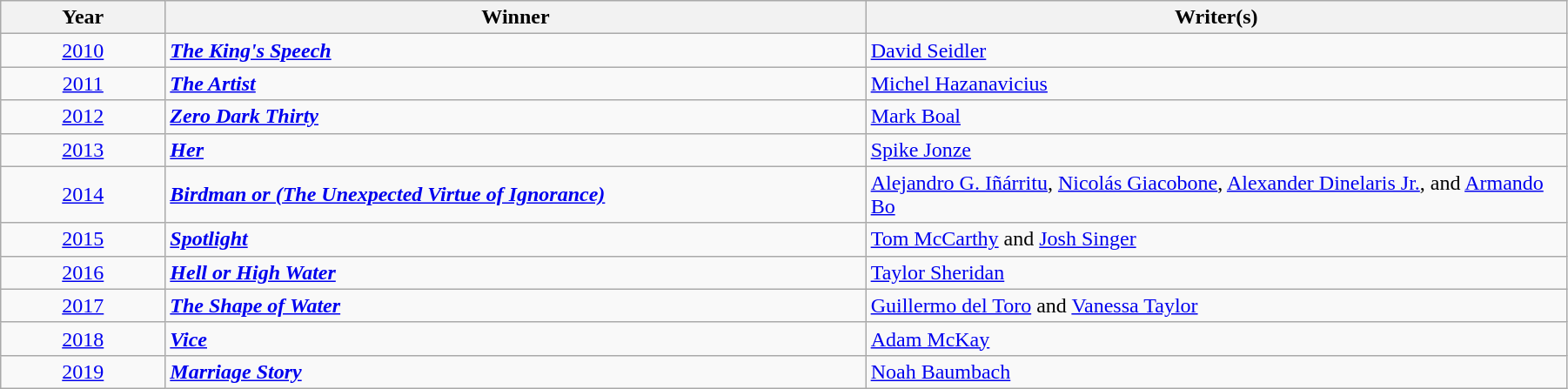<table class="wikitable" width="95%" cellpadding="5">
<tr>
<th width="100"><strong>Year</strong></th>
<th width="450"><strong>Winner</strong></th>
<th width="450"><strong>Writer(s)</strong></th>
</tr>
<tr>
<td style="text-align:center;"><a href='#'>2010</a></td>
<td><strong><em><a href='#'>The King's Speech</a></em></strong></td>
<td><a href='#'>David Seidler</a></td>
</tr>
<tr>
<td style="text-align:center;"><a href='#'>2011</a></td>
<td><strong><em><a href='#'>The Artist</a></em></strong></td>
<td><a href='#'>Michel Hazanavicius</a></td>
</tr>
<tr>
<td style="text-align:center;"><a href='#'>2012</a></td>
<td><strong><em><a href='#'>Zero Dark Thirty</a></em></strong></td>
<td><a href='#'>Mark Boal</a></td>
</tr>
<tr>
<td style="text-align:center;"><a href='#'>2013</a></td>
<td><strong><em><a href='#'>Her</a></em></strong></td>
<td><a href='#'>Spike Jonze</a></td>
</tr>
<tr>
<td style="text-align:center;"><a href='#'>2014</a></td>
<td><strong><em><a href='#'>Birdman or (The Unexpected Virtue of Ignorance)</a></em></strong></td>
<td><a href='#'>Alejandro G. Iñárritu</a>, <a href='#'>Nicolás Giacobone</a>, <a href='#'>Alexander Dinelaris Jr.</a>, and <a href='#'>Armando Bo</a></td>
</tr>
<tr>
<td style="text-align:center;"><a href='#'>2015</a></td>
<td><strong><em><a href='#'>Spotlight</a></em></strong></td>
<td><a href='#'>Tom McCarthy</a> and <a href='#'>Josh Singer</a></td>
</tr>
<tr>
<td style="text-align:center;"><a href='#'>2016</a></td>
<td><strong><em><a href='#'>Hell or High Water</a></em></strong></td>
<td><a href='#'>Taylor Sheridan</a></td>
</tr>
<tr>
<td style="text-align:center;"><a href='#'>2017</a></td>
<td><strong><em><a href='#'>The Shape of Water</a></em></strong></td>
<td><a href='#'>Guillermo del Toro</a> and <a href='#'>Vanessa Taylor</a></td>
</tr>
<tr>
<td style="text-align:center;"><a href='#'>2018</a></td>
<td><strong><em><a href='#'>Vice</a></em></strong></td>
<td><a href='#'>Adam McKay</a></td>
</tr>
<tr>
<td style="text-align:center;"><a href='#'>2019</a></td>
<td><strong><em><a href='#'>Marriage Story</a></em></strong></td>
<td><a href='#'>Noah Baumbach</a></td>
</tr>
</table>
